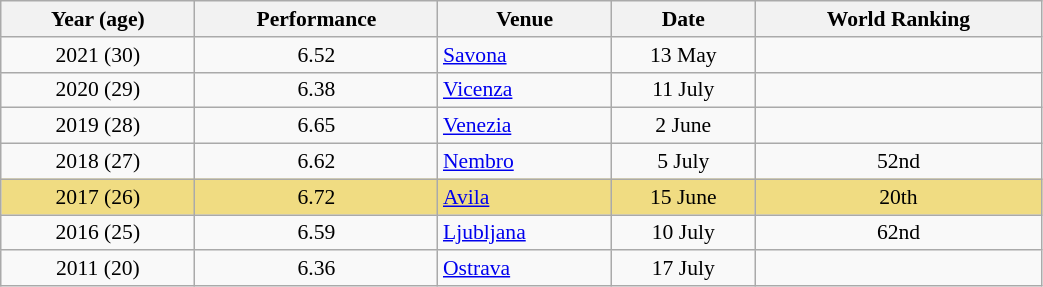<table class="wikitable" width=55% style="font-size:90%; text-align:center;">
<tr>
<th>Year (age)</th>
<th>Performance</th>
<th>Venue</th>
<th>Date</th>
<th>World Ranking</th>
</tr>
<tr>
<td>2021 (30)</td>
<td>6.52</td>
<td align=left> <a href='#'>Savona</a></td>
<td>13 May</td>
<td></td>
</tr>
<tr>
<td>2020 (29)</td>
<td>6.38</td>
<td align=left> <a href='#'>Vicenza</a></td>
<td>11 July</td>
<td></td>
</tr>
<tr>
<td>2019 (28)</td>
<td>6.65</td>
<td align=left> <a href='#'>Venezia</a></td>
<td>2 June</td>
<td></td>
</tr>
<tr>
<td>2018 (27)</td>
<td>6.62</td>
<td align=left> <a href='#'>Nembro</a></td>
<td>5 July</td>
<td>52nd</td>
</tr>
<tr bgcolor=#F0DC82>
<td>2017 (26)</td>
<td>6.72</td>
<td align=left> <a href='#'>Avila</a></td>
<td>15 June</td>
<td>20th</td>
</tr>
<tr>
<td>2016 (25)</td>
<td>6.59</td>
<td align=left> <a href='#'>Ljubljana</a></td>
<td>10 July</td>
<td>62nd</td>
</tr>
<tr>
<td>2011 (20)</td>
<td>6.36</td>
<td align=left> <a href='#'>Ostrava</a></td>
<td>17 July</td>
<td></td>
</tr>
</table>
